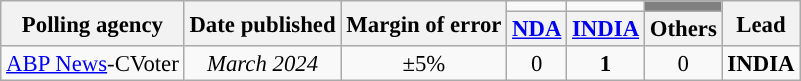<table class="wikitable sortable" style="text-align:center;font-size:95%;line-height:16px">
<tr>
<th rowspan="2">Polling agency</th>
<th rowspan="2">Date published</th>
<th rowspan="2">Margin of error</th>
<td></td>
<td></td>
<td bgcolor="grey"></td>
<th rowspan="2">Lead</th>
</tr>
<tr>
<th><a href='#'>NDA</a></th>
<th><a href='#'>INDIA</a></th>
<th>Others</th>
</tr>
<tr>
<td><a href='#'>ABP News</a>-CVoter</td>
<td><em>March 2024</em></td>
<td>±5%</td>
<td>0</td>
<td><strong>1</strong></td>
<td>0</td>
<td><strong>INDIA</strong></td>
</tr>
</table>
